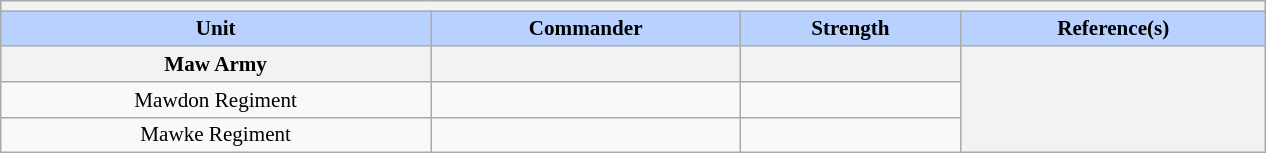<table class="wikitable collapsible" style="min-width:60em; margin:0.3em auto; font-size:88%;">
<tr>
<th colspan=5></th>
</tr>
<tr>
<th style="background-color:#B9D1FF">Unit</th>
<th style="background-color:#B9D1FF">Commander</th>
<th style="background-color:#B9D1FF">Strength</th>
<th style="background-color:#B9D1FF">Reference(s)</th>
</tr>
<tr>
<th colspan="1">Maw Army</th>
<th colspan="1"></th>
<th colspan="1"></th>
<th rowspan="3"></th>
</tr>
<tr>
<td align="center">Mawdon Regiment</td>
<td align="center"></td>
<td align="center"></td>
</tr>
<tr>
<td align="center">Mawke Regiment</td>
<td align="center"></td>
<td align="center"></td>
</tr>
</table>
